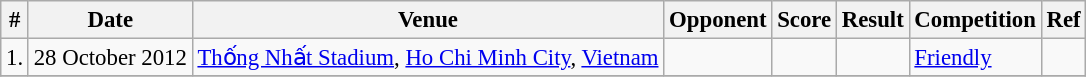<table class="wikitable" style="font-size:95%;">
<tr>
<th>#</th>
<th>Date</th>
<th>Venue</th>
<th>Opponent</th>
<th>Score</th>
<th>Result</th>
<th>Competition</th>
<th>Ref</th>
</tr>
<tr>
<td>1.</td>
<td>28 October 2012</td>
<td><a href='#'>Thống Nhất Stadium</a>, <a href='#'>Ho Chi Minh City</a>, <a href='#'>Vietnam</a></td>
<td></td>
<td></td>
<td></td>
<td><a href='#'>Friendly</a></td>
<td></td>
</tr>
<tr>
</tr>
</table>
